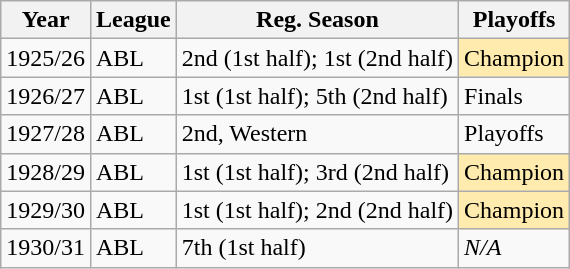<table class="wikitable">
<tr>
<th>Year</th>
<th>League</th>
<th>Reg. Season</th>
<th>Playoffs</th>
</tr>
<tr>
<td>1925/26</td>
<td>ABL</td>
<td>2nd (1st half); 1st (2nd half)</td>
<td bgcolor="FFEBAD">Champion</td>
</tr>
<tr>
<td>1926/27</td>
<td>ABL</td>
<td>1st (1st half); 5th (2nd half)</td>
<td>Finals</td>
</tr>
<tr>
<td>1927/28</td>
<td>ABL</td>
<td>2nd, Western</td>
<td>Playoffs</td>
</tr>
<tr>
<td>1928/29</td>
<td>ABL</td>
<td>1st (1st half); 3rd (2nd half)</td>
<td bgcolor="FFEBAD">Champion</td>
</tr>
<tr>
<td>1929/30</td>
<td>ABL</td>
<td>1st (1st half); 2nd (2nd half)</td>
<td bgcolor="FFEBAD">Champion</td>
</tr>
<tr>
<td>1930/31</td>
<td>ABL</td>
<td>7th (1st half)</td>
<td><em>N/A</em></td>
</tr>
</table>
